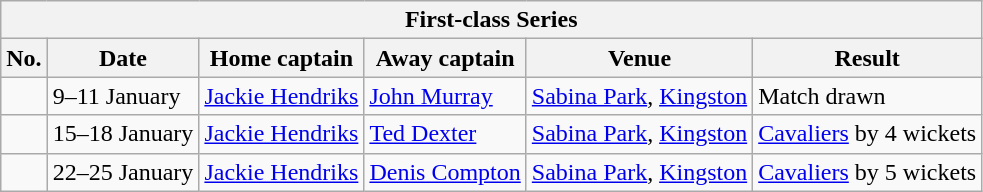<table class="wikitable">
<tr>
<th colspan="9">First-class Series</th>
</tr>
<tr>
<th>No.</th>
<th>Date</th>
<th>Home captain</th>
<th>Away captain</th>
<th>Venue</th>
<th>Result</th>
</tr>
<tr>
<td></td>
<td>9–11 January</td>
<td> <a href='#'>Jackie Hendriks</a></td>
<td><a href='#'>John Murray</a></td>
<td><a href='#'>Sabina Park</a>, <a href='#'>Kingston</a></td>
<td>Match drawn</td>
</tr>
<tr>
<td></td>
<td>15–18 January</td>
<td><a href='#'>Jackie Hendriks</a></td>
<td><a href='#'>Ted Dexter</a></td>
<td><a href='#'>Sabina Park</a>, <a href='#'>Kingston</a></td>
<td><a href='#'>Cavaliers</a> by 4 wickets</td>
</tr>
<tr>
<td></td>
<td>22–25 January</td>
<td><a href='#'>Jackie Hendriks</a></td>
<td><a href='#'>Denis Compton</a></td>
<td><a href='#'>Sabina Park</a>, <a href='#'>Kingston</a></td>
<td><a href='#'>Cavaliers</a> by 5 wickets</td>
</tr>
</table>
